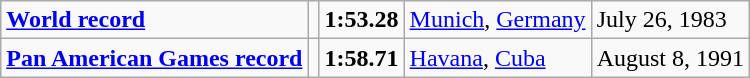<table class="wikitable">
<tr>
<td><strong><a href='#'>World record</a></strong></td>
<td></td>
<td><strong>1:53.28</strong></td>
<td><a href='#'>Munich</a>, <a href='#'>Germany</a></td>
<td>July 26, 1983</td>
</tr>
<tr>
<td><strong><a href='#'>Pan American Games record</a></strong></td>
<td></td>
<td><strong>1:58.71</strong></td>
<td><a href='#'>Havana</a>, <a href='#'>Cuba</a></td>
<td>August 8, 1991</td>
</tr>
</table>
